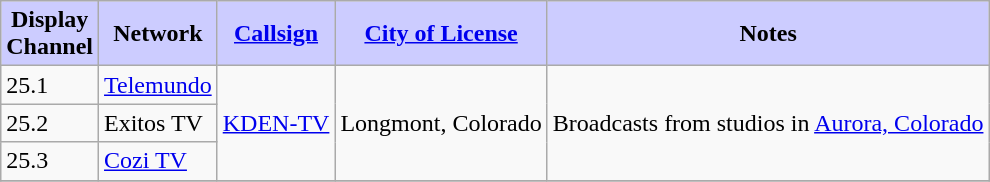<table class="wikitable" border="1">
<tr>
<th style="background:#ccccff;"><strong>Display<br>Channel</strong></th>
<th style="background:#ccccff;"><strong>Network</strong></th>
<th style="background:#ccccff;"><strong><a href='#'>Callsign</a></strong></th>
<th style="background:#ccccff;"><strong><a href='#'>City of License</a></strong></th>
<th style="background:#ccccff;"><strong>Notes</strong></th>
</tr>
<tr>
<td rowspan=1>25.1</td>
<td rowspan=1><a href='#'>Telemundo</a></td>
<td rowspan=3><a href='#'>KDEN-TV</a></td>
<td rowspan=3>Longmont, Colorado</td>
<td rowspan=3>Broadcasts from studios in <a href='#'>Aurora, Colorado</a></td>
</tr>
<tr>
<td>25.2</td>
<td>Exitos TV</td>
</tr>
<tr>
<td>25.3</td>
<td><a href='#'>Cozi TV</a></td>
</tr>
<tr>
</tr>
</table>
